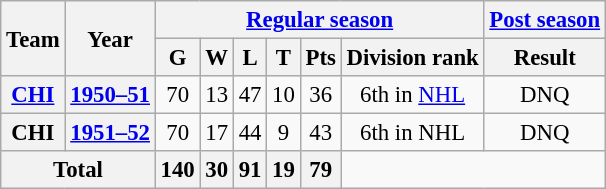<table class="wikitable" style="font-size: 95%; text-align:center;">
<tr>
<th rowspan="2">Team</th>
<th rowspan="2">Year</th>
<th colspan="6"><a href='#'>Regular season</a></th>
<th colspan="1"><a href='#'>Post season</a></th>
</tr>
<tr>
<th>G</th>
<th>W</th>
<th>L</th>
<th>T</th>
<th>Pts</th>
<th>Division rank</th>
<th>Result</th>
</tr>
<tr>
<th><a href='#'>CHI</a></th>
<th><a href='#'>1950–51</a></th>
<td>70</td>
<td>13</td>
<td>47</td>
<td>10</td>
<td>36</td>
<td>6th in <a href='#'>NHL</a></td>
<td>DNQ</td>
</tr>
<tr>
<th>CHI</th>
<th><a href='#'>1951–52</a></th>
<td>70</td>
<td>17</td>
<td>44</td>
<td>9</td>
<td>43</td>
<td>6th in NHL</td>
<td>DNQ</td>
</tr>
<tr>
<th colspan="2">Total</th>
<th>140</th>
<th>30</th>
<th>91</th>
<th>19</th>
<th>79</th>
</tr>
</table>
